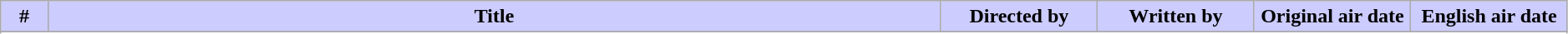<table class="wikitable" width=99%>
<tr>
<th style="background: #CCF" width="3%">#</th>
<th style="background: #CCF">Title</th>
<th style="background: #CCF" width="10%">Directed by</th>
<th style="background: #CCF" width="10%">Written by</th>
<th style="background: #CCF" width="10%">Original air date</th>
<th style="background: #CCF" width="10%">English air date<br>








</th>
</tr>
<tr>
</tr>
<tr>
</tr>
<tr>
</tr>
<tr>
</tr>
<tr>
</tr>
</table>
